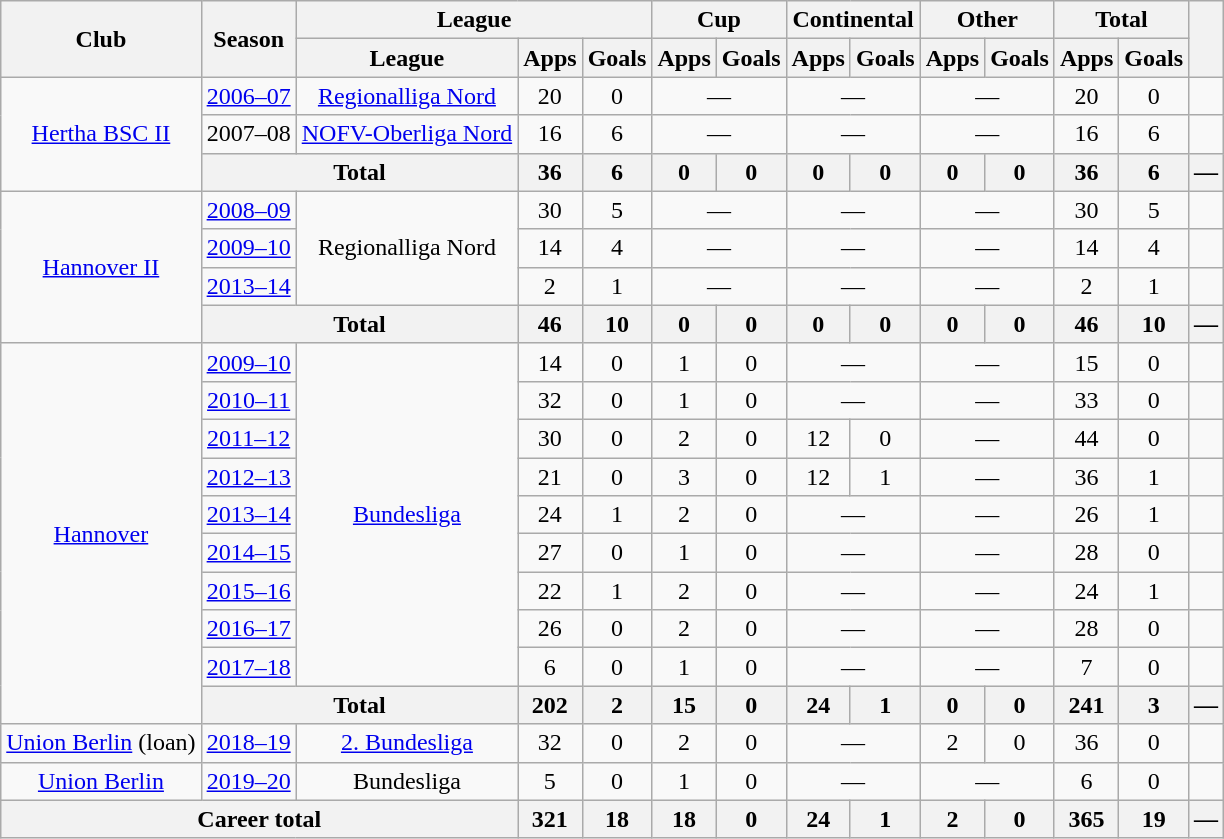<table class="wikitable" style="text-align:center">
<tr>
<th rowspan="2">Club</th>
<th rowspan="2">Season</th>
<th colspan="3">League</th>
<th colspan="2">Cup</th>
<th colspan="2">Continental</th>
<th colspan="2">Other</th>
<th colspan="2">Total</th>
<th rowspan="2"></th>
</tr>
<tr>
<th>League</th>
<th>Apps</th>
<th>Goals</th>
<th>Apps</th>
<th>Goals</th>
<th>Apps</th>
<th>Goals</th>
<th>Apps</th>
<th>Goals</th>
<th>Apps</th>
<th>Goals</th>
</tr>
<tr>
<td rowspan="3"><a href='#'>Hertha BSC II</a></td>
<td><a href='#'>2006–07</a></td>
<td><a href='#'>Regionalliga Nord</a></td>
<td>20</td>
<td>0</td>
<td colspan="2">—</td>
<td colspan="2">—</td>
<td colspan="2">—</td>
<td>20</td>
<td>0</td>
<td></td>
</tr>
<tr>
<td>2007–08</td>
<td><a href='#'>NOFV-Oberliga Nord</a></td>
<td>16</td>
<td>6</td>
<td colspan="2">—</td>
<td colspan="2">—</td>
<td colspan="2">—</td>
<td>16</td>
<td>6</td>
<td></td>
</tr>
<tr>
<th colspan="2">Total</th>
<th>36</th>
<th>6</th>
<th>0</th>
<th>0</th>
<th>0</th>
<th>0</th>
<th>0</th>
<th>0</th>
<th>36</th>
<th>6</th>
<th>—</th>
</tr>
<tr>
<td rowspan="4"><a href='#'>Hannover II</a></td>
<td><a href='#'>2008–09</a></td>
<td rowspan="3">Regionalliga Nord</td>
<td>30</td>
<td>5</td>
<td colspan="2">—</td>
<td colspan="2">—</td>
<td colspan="2">—</td>
<td>30</td>
<td>5</td>
<td></td>
</tr>
<tr>
<td><a href='#'>2009–10</a></td>
<td>14</td>
<td>4</td>
<td colspan="2">—</td>
<td colspan="2">—</td>
<td colspan="2">—</td>
<td>14</td>
<td>4</td>
<td></td>
</tr>
<tr>
<td><a href='#'>2013–14</a></td>
<td>2</td>
<td>1</td>
<td colspan="2">—</td>
<td colspan="2">—</td>
<td colspan="2">—</td>
<td>2</td>
<td>1</td>
<td></td>
</tr>
<tr>
<th colspan="2">Total</th>
<th>46</th>
<th>10</th>
<th>0</th>
<th>0</th>
<th>0</th>
<th>0</th>
<th>0</th>
<th>0</th>
<th>46</th>
<th>10</th>
<th>—</th>
</tr>
<tr>
<td rowspan="10"><a href='#'>Hannover</a></td>
<td><a href='#'>2009–10</a></td>
<td rowspan="9"><a href='#'>Bundesliga</a></td>
<td>14</td>
<td>0</td>
<td>1</td>
<td>0</td>
<td colspan="2">—</td>
<td colspan="2">—</td>
<td>15</td>
<td>0</td>
<td></td>
</tr>
<tr>
<td><a href='#'>2010–11</a></td>
<td>32</td>
<td>0</td>
<td>1</td>
<td>0</td>
<td colspan="2">—</td>
<td colspan="2">—</td>
<td>33</td>
<td>0</td>
<td></td>
</tr>
<tr>
<td><a href='#'>2011–12</a></td>
<td>30</td>
<td>0</td>
<td>2</td>
<td>0</td>
<td>12</td>
<td>0</td>
<td colspan="2">—</td>
<td>44</td>
<td>0</td>
<td></td>
</tr>
<tr>
<td><a href='#'>2012–13</a></td>
<td>21</td>
<td>0</td>
<td>3</td>
<td>0</td>
<td>12</td>
<td>1</td>
<td colspan="2">—</td>
<td>36</td>
<td>1</td>
<td></td>
</tr>
<tr>
<td><a href='#'>2013–14</a></td>
<td>24</td>
<td>1</td>
<td>2</td>
<td>0</td>
<td colspan="2">—</td>
<td colspan="2">—</td>
<td>26</td>
<td>1</td>
<td></td>
</tr>
<tr>
<td><a href='#'>2014–15</a></td>
<td>27</td>
<td>0</td>
<td>1</td>
<td>0</td>
<td colspan="2">—</td>
<td colspan="2">—</td>
<td>28</td>
<td>0</td>
<td></td>
</tr>
<tr>
<td><a href='#'>2015–16</a></td>
<td>22</td>
<td>1</td>
<td>2</td>
<td>0</td>
<td colspan="2">—</td>
<td colspan="2">—</td>
<td>24</td>
<td>1</td>
<td></td>
</tr>
<tr>
<td><a href='#'>2016–17</a></td>
<td>26</td>
<td>0</td>
<td>2</td>
<td>0</td>
<td colspan="2">—</td>
<td colspan="2">—</td>
<td>28</td>
<td>0</td>
<td></td>
</tr>
<tr>
<td><a href='#'>2017–18</a></td>
<td>6</td>
<td>0</td>
<td>1</td>
<td>0</td>
<td colspan="2">—</td>
<td colspan="2">—</td>
<td>7</td>
<td>0</td>
<td></td>
</tr>
<tr>
<th colspan="2">Total</th>
<th>202</th>
<th>2</th>
<th>15</th>
<th>0</th>
<th>24</th>
<th>1</th>
<th>0</th>
<th>0</th>
<th>241</th>
<th>3</th>
<th>—</th>
</tr>
<tr>
<td><a href='#'>Union Berlin</a> (loan)</td>
<td><a href='#'>2018–19</a></td>
<td><a href='#'>2. Bundesliga</a></td>
<td>32</td>
<td>0</td>
<td>2</td>
<td>0</td>
<td colspan="2">—</td>
<td>2</td>
<td>0</td>
<td>36</td>
<td>0</td>
<td></td>
</tr>
<tr>
<td><a href='#'>Union Berlin</a></td>
<td><a href='#'>2019–20</a></td>
<td>Bundesliga</td>
<td>5</td>
<td>0</td>
<td>1</td>
<td>0</td>
<td colspan="2">—</td>
<td colspan="2">—</td>
<td>6</td>
<td>0</td>
<td></td>
</tr>
<tr>
<th colspan="3">Career total</th>
<th>321</th>
<th>18</th>
<th>18</th>
<th>0</th>
<th>24</th>
<th>1</th>
<th>2</th>
<th>0</th>
<th>365</th>
<th>19</th>
<th>—</th>
</tr>
</table>
